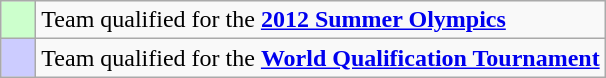<table class="wikitable">
<tr>
<td style="background:#ccffcc;">    </td>
<td>Team qualified for the <strong><a href='#'>2012 Summer Olympics</a></strong></td>
</tr>
<tr>
<td style="background:#ccccff;"></td>
<td>Team qualified for the <strong><a href='#'>World Qualification Tournament</a></strong></td>
</tr>
</table>
